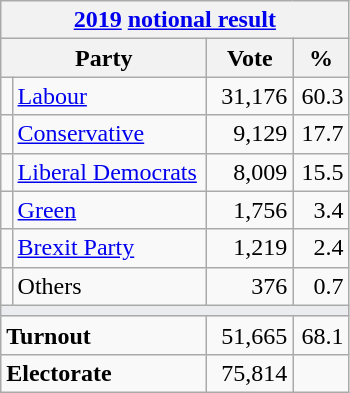<table class="wikitable">
<tr>
<th colspan="4"><a href='#'>2019</a> <a href='#'>notional result</a></th>
</tr>
<tr>
<th bgcolor="#DDDDFF" width="130px" colspan="2">Party</th>
<th bgcolor="#DDDDFF" width="50px">Vote</th>
<th bgcolor="#DDDDFF" width="30px">%</th>
</tr>
<tr>
<td></td>
<td><a href='#'>Labour</a></td>
<td align=right>31,176</td>
<td align=right>60.3</td>
</tr>
<tr>
<td></td>
<td><a href='#'>Conservative</a></td>
<td align=right>9,129</td>
<td align=right>17.7</td>
</tr>
<tr>
<td></td>
<td><a href='#'>Liberal Democrats</a></td>
<td align=right>8,009</td>
<td align=right>15.5</td>
</tr>
<tr>
<td></td>
<td><a href='#'>Green</a></td>
<td align=right>1,756</td>
<td align=right>3.4</td>
</tr>
<tr>
<td></td>
<td><a href='#'>Brexit Party</a></td>
<td align=right>1,219</td>
<td align=right>2.4</td>
</tr>
<tr>
<td></td>
<td>Others</td>
<td align=right>376</td>
<td align=right>0.7</td>
</tr>
<tr>
<td colspan="4" bgcolor="#EAECF0"></td>
</tr>
<tr>
<td colspan="2"><strong>Turnout</strong></td>
<td align=right>51,665</td>
<td align=right>68.1</td>
</tr>
<tr>
<td colspan="2"><strong>Electorate</strong></td>
<td align=right>75,814</td>
</tr>
</table>
